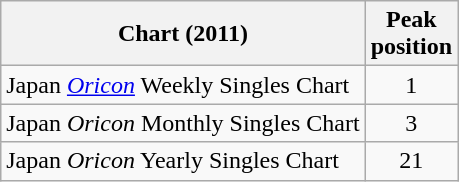<table class="wikitable sortable">
<tr>
<th>Chart (2011)</th>
<th>Peak<br>position</th>
</tr>
<tr>
<td>Japan <em><a href='#'>Oricon</a></em> Weekly Singles Chart</td>
<td align="center">1</td>
</tr>
<tr>
<td>Japan <em>Oricon</em> Monthly Singles Chart</td>
<td align="center">3</td>
</tr>
<tr>
<td>Japan <em>Oricon</em> Yearly Singles Chart</td>
<td align="center">21</td>
</tr>
</table>
